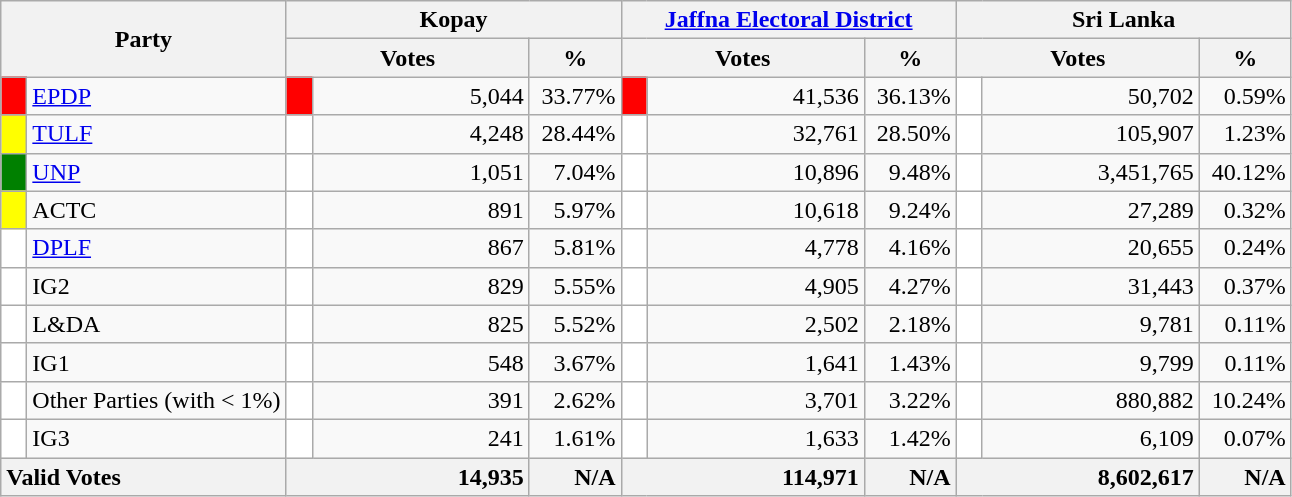<table class="wikitable">
<tr>
<th colspan="2" width="144px"rowspan="2">Party</th>
<th colspan="3" width="216px">Kopay</th>
<th colspan="3" width="216px"><a href='#'>Jaffna Electoral District</a></th>
<th colspan="3" width="216px">Sri Lanka</th>
</tr>
<tr>
<th colspan="2" width="144px">Votes</th>
<th>%</th>
<th colspan="2" width="144px">Votes</th>
<th>%</th>
<th colspan="2" width="144px">Votes</th>
<th>%</th>
</tr>
<tr>
<td style="background-color:red;" width="10px"></td>
<td style="text-align:left;"><a href='#'>EPDP</a></td>
<td style="background-color:red;" width="10px"></td>
<td style="text-align:right;">5,044</td>
<td style="text-align:right;">33.77%</td>
<td style="background-color:red;" width="10px"></td>
<td style="text-align:right;">41,536</td>
<td style="text-align:right;">36.13%</td>
<td style="background-color:white;" width="10px"></td>
<td style="text-align:right;">50,702</td>
<td style="text-align:right;">0.59%</td>
</tr>
<tr>
<td style="background-color:yellow;" width="10px"></td>
<td style="text-align:left;"><a href='#'>TULF</a></td>
<td style="background-color:white;" width="10px"></td>
<td style="text-align:right;">4,248</td>
<td style="text-align:right;">28.44%</td>
<td style="background-color:white;" width="10px"></td>
<td style="text-align:right;">32,761</td>
<td style="text-align:right;">28.50%</td>
<td style="background-color:white;" width="10px"></td>
<td style="text-align:right;">105,907</td>
<td style="text-align:right;">1.23%</td>
</tr>
<tr>
<td style="background-color:green;" width="10px"></td>
<td style="text-align:left;"><a href='#'>UNP</a></td>
<td style="background-color:white;" width="10px"></td>
<td style="text-align:right;">1,051</td>
<td style="text-align:right;">7.04%</td>
<td style="background-color:white;" width="10px"></td>
<td style="text-align:right;">10,896</td>
<td style="text-align:right;">9.48%</td>
<td style="background-color:white;" width="10px"></td>
<td style="text-align:right;">3,451,765</td>
<td style="text-align:right;">40.12%</td>
</tr>
<tr>
<td style="background-color:yellow;" width="10px"></td>
<td style="text-align:left;">ACTC</td>
<td style="background-color:white;" width="10px"></td>
<td style="text-align:right;">891</td>
<td style="text-align:right;">5.97%</td>
<td style="background-color:white;" width="10px"></td>
<td style="text-align:right;">10,618</td>
<td style="text-align:right;">9.24%</td>
<td style="background-color:white;" width="10px"></td>
<td style="text-align:right;">27,289</td>
<td style="text-align:right;">0.32%</td>
</tr>
<tr>
<td style="background-color:white;" width="10px"></td>
<td style="text-align:left;"><a href='#'>DPLF</a></td>
<td style="background-color:white;" width="10px"></td>
<td style="text-align:right;">867</td>
<td style="text-align:right;">5.81%</td>
<td style="background-color:white;" width="10px"></td>
<td style="text-align:right;">4,778</td>
<td style="text-align:right;">4.16%</td>
<td style="background-color:white;" width="10px"></td>
<td style="text-align:right;">20,655</td>
<td style="text-align:right;">0.24%</td>
</tr>
<tr>
<td style="background-color:white;" width="10px"></td>
<td style="text-align:left;">IG2</td>
<td style="background-color:white;" width="10px"></td>
<td style="text-align:right;">829</td>
<td style="text-align:right;">5.55%</td>
<td style="background-color:white;" width="10px"></td>
<td style="text-align:right;">4,905</td>
<td style="text-align:right;">4.27%</td>
<td style="background-color:white;" width="10px"></td>
<td style="text-align:right;">31,443</td>
<td style="text-align:right;">0.37%</td>
</tr>
<tr>
<td style="background-color:white;" width="10px"></td>
<td style="text-align:left;">L&DA</td>
<td style="background-color:white;" width="10px"></td>
<td style="text-align:right;">825</td>
<td style="text-align:right;">5.52%</td>
<td style="background-color:white;" width="10px"></td>
<td style="text-align:right;">2,502</td>
<td style="text-align:right;">2.18%</td>
<td style="background-color:white;" width="10px"></td>
<td style="text-align:right;">9,781</td>
<td style="text-align:right;">0.11%</td>
</tr>
<tr>
<td style="background-color:white;" width="10px"></td>
<td style="text-align:left;">IG1</td>
<td style="background-color:white;" width="10px"></td>
<td style="text-align:right;">548</td>
<td style="text-align:right;">3.67%</td>
<td style="background-color:white;" width="10px"></td>
<td style="text-align:right;">1,641</td>
<td style="text-align:right;">1.43%</td>
<td style="background-color:white;" width="10px"></td>
<td style="text-align:right;">9,799</td>
<td style="text-align:right;">0.11%</td>
</tr>
<tr>
<td style="background-color:white;" width="10px"></td>
<td style="text-align:left;">Other Parties (with < 1%)</td>
<td style="background-color:white;" width="10px"></td>
<td style="text-align:right;">391</td>
<td style="text-align:right;">2.62%</td>
<td style="background-color:white;" width="10px"></td>
<td style="text-align:right;">3,701</td>
<td style="text-align:right;">3.22%</td>
<td style="background-color:white;" width="10px"></td>
<td style="text-align:right;">880,882</td>
<td style="text-align:right;">10.24%</td>
</tr>
<tr>
<td style="background-color:white;" width="10px"></td>
<td style="text-align:left;">IG3</td>
<td style="background-color:white;" width="10px"></td>
<td style="text-align:right;">241</td>
<td style="text-align:right;">1.61%</td>
<td style="background-color:white;" width="10px"></td>
<td style="text-align:right;">1,633</td>
<td style="text-align:right;">1.42%</td>
<td style="background-color:white;" width="10px"></td>
<td style="text-align:right;">6,109</td>
<td style="text-align:right;">0.07%</td>
</tr>
<tr>
<th colspan="2" width="144px"style="text-align:left;">Valid Votes</th>
<th style="text-align:right;"colspan="2" width="144px">14,935</th>
<th style="text-align:right;">N/A</th>
<th style="text-align:right;"colspan="2" width="144px">114,971</th>
<th style="text-align:right;">N/A</th>
<th style="text-align:right;"colspan="2" width="144px">8,602,617</th>
<th style="text-align:right;">N/A</th>
</tr>
</table>
